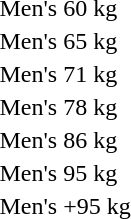<table>
<tr>
<td rowspan=2>Men's 60 kg</td>
<td rowspan=2></td>
<td rowspan=2></td>
<td></td>
</tr>
<tr>
<td></td>
</tr>
<tr>
<td rowspan=2>Men's 65 kg</td>
<td rowspan=2></td>
<td rowspan=2></td>
<td></td>
</tr>
<tr>
<td></td>
</tr>
<tr>
<td rowspan=2>Men's 71 kg</td>
<td rowspan=2></td>
<td rowspan=2></td>
<td></td>
</tr>
<tr>
<td></td>
</tr>
<tr>
<td rowspan=2>Men's 78 kg</td>
<td rowspan=2></td>
<td rowspan=2></td>
<td></td>
</tr>
<tr>
<td></td>
</tr>
<tr>
<td rowspan=2>Men's 86 kg</td>
<td rowspan=2></td>
<td rowspan=2></td>
<td></td>
</tr>
<tr>
<td></td>
</tr>
<tr>
<td rowspan=2>Men's 95 kg</td>
<td rowspan=2></td>
<td rowspan=2></td>
<td></td>
</tr>
<tr>
<td></td>
</tr>
<tr>
<td rowspan=2>Men's +95 kg</td>
<td rowspan=2></td>
<td rowspan=2></td>
<td></td>
</tr>
<tr>
<td></td>
</tr>
</table>
